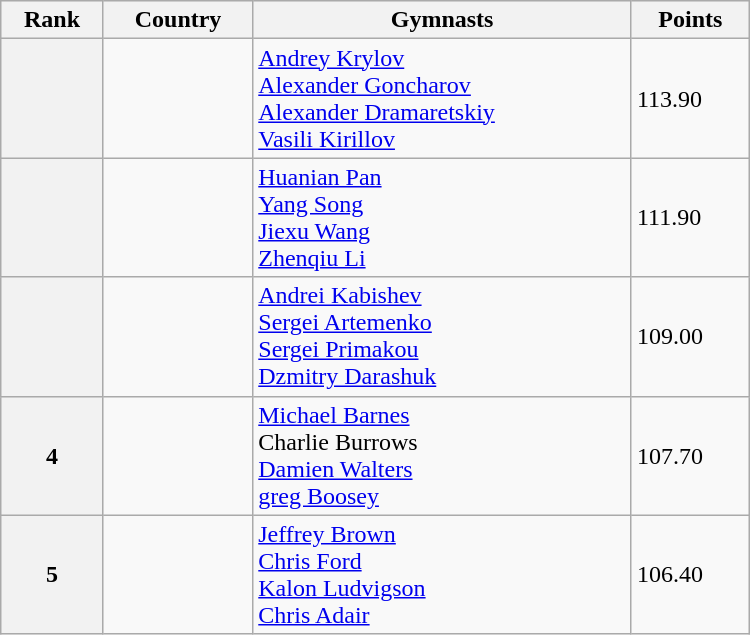<table class="wikitable" width=500>
<tr bgcolor="#efefef">
<th>Rank</th>
<th>Country</th>
<th>Gymnasts</th>
<th>Points</th>
</tr>
<tr>
<th></th>
<td></td>
<td><a href='#'>Andrey Krylov</a> <br> <a href='#'>Alexander Goncharov</a> <br> <a href='#'>Alexander Dramaretskiy</a><br> <a href='#'>Vasili Kirillov</a></td>
<td>113.90</td>
</tr>
<tr>
<th></th>
<td></td>
<td><a href='#'>Huanian Pan</a> <br> <a href='#'>Yang Song</a> <br> <a href='#'>Jiexu Wang</a> <br> <a href='#'>Zhenqiu Li</a></td>
<td>111.90</td>
</tr>
<tr>
<th></th>
<td></td>
<td><a href='#'>Andrei Kabishev</a> <br> <a href='#'>Sergei Artemenko</a> <br> <a href='#'>Sergei Primakou</a> <br> <a href='#'>Dzmitry Darashuk</a></td>
<td>109.00</td>
</tr>
<tr>
<th>4</th>
<td></td>
<td><a href='#'>Michael Barnes</a> <br> Charlie Burrows <br> <a href='#'>Damien Walters</a> <br> <a href='#'>greg Boosey</a></td>
<td>107.70</td>
</tr>
<tr>
<th>5</th>
<td></td>
<td><a href='#'>Jeffrey Brown</a> <br> <a href='#'>Chris Ford</a> <br> <a href='#'>Kalon Ludvigson</a> <br> <a href='#'>Chris Adair</a></td>
<td>106.40</td>
</tr>
</table>
